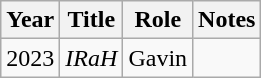<table class="wikitable sortable">
<tr>
<th>Year</th>
<th>Title</th>
<th>Role</th>
<th>Notes</th>
</tr>
<tr>
<td>2023</td>
<td><em>IRaH</em></td>
<td>Gavin</td>
<td></td>
</tr>
</table>
